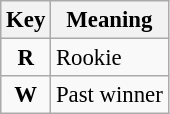<table class="wikitable" style="font-size: 95%">
<tr>
<th>Key</th>
<th>Meaning</th>
</tr>
<tr>
<td align="center"><strong><span>R</span></strong></td>
<td>Rookie</td>
</tr>
<tr>
<td align="center"><strong><span>W</span></strong></td>
<td>Past winner</td>
</tr>
</table>
